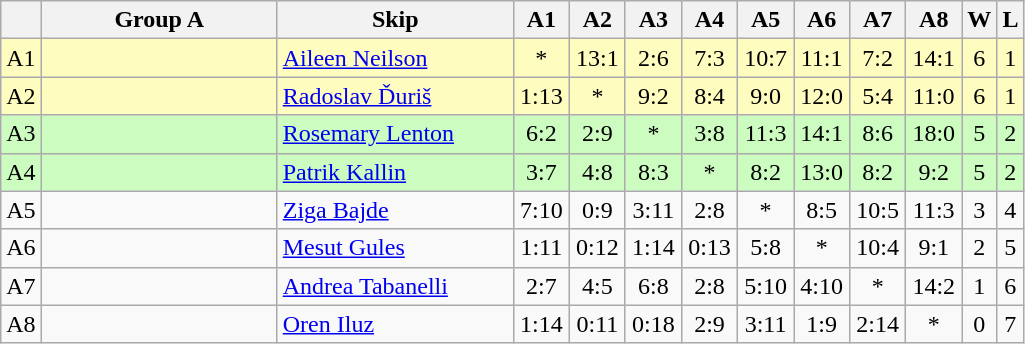<table class=wikitable style="text-align: center;">
<tr>
<th></th>
<th width=150>Group A</th>
<th width=150>Skip</th>
<th width=30>A1</th>
<th width=30>A2</th>
<th width=30>A3</th>
<th width=30>A4</th>
<th width=30>A5</th>
<th width=30>A6</th>
<th width=30>A7</th>
<th width=30>A8</th>
<th>W</th>
<th>L</th>
</tr>
<tr bgcolor="#ffffccc">
<td>A1</td>
<td align=left></td>
<td align=left><a href='#'>Aileen Neilson</a></td>
<td>*</td>
<td>13:1</td>
<td>2:6</td>
<td>7:3</td>
<td>10:7</td>
<td>11:1</td>
<td>7:2</td>
<td>14:1</td>
<td>6</td>
<td>1</td>
</tr>
<tr bgcolor="#ffffccc">
<td>A2</td>
<td align=left></td>
<td align=left><a href='#'>Radoslav Ďuriš</a></td>
<td>1:13</td>
<td>*</td>
<td>9:2</td>
<td>8:4</td>
<td>9:0</td>
<td>12:0</td>
<td>5:4</td>
<td>11:0</td>
<td>6</td>
<td>1</td>
</tr>
<tr bgcolor="#ccffccc">
<td>A3</td>
<td align=left></td>
<td align=left><a href='#'>Rosemary Lenton</a></td>
<td>6:2</td>
<td>2:9</td>
<td>*</td>
<td>3:8</td>
<td>11:3</td>
<td>14:1</td>
<td>8:6</td>
<td>18:0</td>
<td>5</td>
<td>2</td>
</tr>
<tr bgcolor="#ccffccc">
<td>A4</td>
<td align=left></td>
<td align=left><a href='#'>Patrik Kallin</a></td>
<td>3:7</td>
<td>4:8</td>
<td>8:3</td>
<td>*</td>
<td>8:2</td>
<td>13:0</td>
<td>8:2</td>
<td>9:2</td>
<td>5</td>
<td>2</td>
</tr>
<tr>
<td>A5</td>
<td align=left></td>
<td align=left><a href='#'>Ziga Bajde</a></td>
<td>7:10</td>
<td>0:9</td>
<td>3:11</td>
<td>2:8</td>
<td>*</td>
<td>8:5</td>
<td>10:5</td>
<td>11:3</td>
<td>3</td>
<td>4</td>
</tr>
<tr>
<td>A6</td>
<td align=left></td>
<td align=left><a href='#'>Mesut Gules</a></td>
<td>1:11</td>
<td>0:12</td>
<td>1:14</td>
<td>0:13</td>
<td>5:8</td>
<td>*</td>
<td>10:4</td>
<td>9:1</td>
<td>2</td>
<td>5</td>
</tr>
<tr>
<td>A7</td>
<td align=left></td>
<td align=left><a href='#'>Andrea Tabanelli</a></td>
<td>2:7</td>
<td>4:5</td>
<td>6:8</td>
<td>2:8</td>
<td>5:10</td>
<td>4:10</td>
<td>*</td>
<td>14:2</td>
<td>1</td>
<td>6</td>
</tr>
<tr>
<td>A8</td>
<td align=left></td>
<td align=left><a href='#'>Oren Iluz</a></td>
<td>1:14</td>
<td>0:11</td>
<td>0:18</td>
<td>2:9</td>
<td>3:11</td>
<td>1:9</td>
<td>2:14</td>
<td>*</td>
<td>0</td>
<td>7</td>
</tr>
</table>
